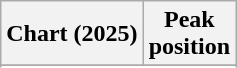<table class="wikitable sortable plainrowheaders" style="text-align:center">
<tr>
<th scope="col">Chart (2025)</th>
<th scope="col">Peak<br>position</th>
</tr>
<tr>
</tr>
<tr>
</tr>
<tr>
</tr>
</table>
